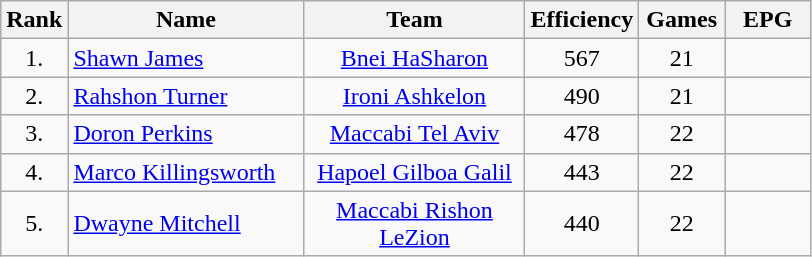<table class="wikitable" style="text-align: center;">
<tr>
<th>Rank</th>
<th width=150>Name</th>
<th width=140>Team</th>
<th width=65>Efficiency</th>
<th width=50>Games</th>
<th width=50>EPG</th>
</tr>
<tr>
<td>1.</td>
<td align="left"> <a href='#'>Shawn James</a></td>
<td><a href='#'>Bnei HaSharon</a></td>
<td>567</td>
<td>21</td>
<td><strong></strong></td>
</tr>
<tr>
<td>2.</td>
<td align="left"> <a href='#'>Rahshon Turner</a></td>
<td><a href='#'>Ironi Ashkelon</a></td>
<td>490</td>
<td>21</td>
<td><strong></strong></td>
</tr>
<tr>
<td>3.</td>
<td align="left"> <a href='#'>Doron Perkins</a></td>
<td><a href='#'>Maccabi Tel Aviv</a></td>
<td>478</td>
<td>22</td>
<td><strong></strong></td>
</tr>
<tr>
<td>4.</td>
<td align="left"> <a href='#'>Marco Killingsworth</a></td>
<td><a href='#'>Hapoel Gilboa Galil</a></td>
<td>443</td>
<td>22</td>
<td><strong></strong></td>
</tr>
<tr>
<td>5.</td>
<td align="left"> <a href='#'>Dwayne Mitchell</a></td>
<td><a href='#'>Maccabi Rishon LeZion</a></td>
<td>440</td>
<td>22</td>
<td><strong></strong></td>
</tr>
</table>
